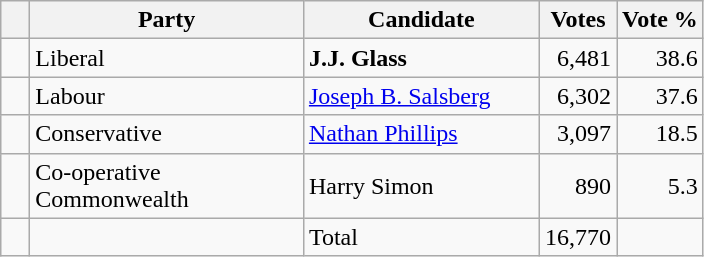<table class="wikitable">
<tr>
<th></th>
<th scope="col" width="175">Party</th>
<th scope="col" width="150">Candidate</th>
<th>Votes</th>
<th>Vote %</th>
</tr>
<tr>
<td>   </td>
<td>Liberal</td>
<td><strong>J.J. Glass</strong></td>
<td align=right>6,481</td>
<td align=right>38.6</td>
</tr>
<tr |>
<td>   </td>
<td>Labour</td>
<td><a href='#'>Joseph B. Salsberg</a></td>
<td align=right>6,302</td>
<td align=right>37.6</td>
</tr>
<tr>
<td>   </td>
<td>Conservative</td>
<td><a href='#'>Nathan Phillips</a></td>
<td align=right>3,097</td>
<td align=right>18.5</td>
</tr>
<tr>
<td>   </td>
<td>Co-operative Commonwealth</td>
<td>Harry Simon</td>
<td align=right>890</td>
<td align=right>5.3</td>
</tr>
<tr>
<td></td>
<td></td>
<td>Total</td>
<td align=right>16,770</td>
<td></td>
</tr>
</table>
